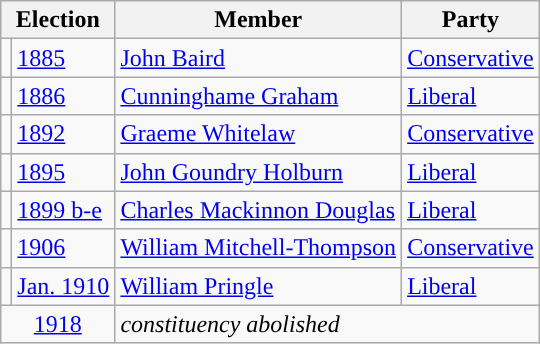<table class="wikitable">
<tr>
<th colspan="2">Election</th>
<th>Member</th>
<th>Party</th>
</tr>
<tr>
<td style="color:inherit;background-color: "></td>
<td><a href='#'>1885</a></td>
<td><a href='#'>John Baird</a></td>
<td><a href='#'>Conservative</a></td>
</tr>
<tr>
<td style="color:inherit;background-color: "></td>
<td><a href='#'>1886</a></td>
<td><a href='#'>Cunninghame Graham</a></td>
<td><a href='#'>Liberal</a></td>
</tr>
<tr>
<td style="color:inherit;background-color: "></td>
<td><a href='#'>1892</a></td>
<td><a href='#'>Graeme Whitelaw</a></td>
<td><a href='#'>Conservative</a></td>
</tr>
<tr>
<td style="color:inherit;background-color: "></td>
<td><a href='#'>1895</a></td>
<td><a href='#'>John Goundry Holburn</a></td>
<td><a href='#'>Liberal</a></td>
</tr>
<tr>
<td style="color:inherit;background-color: "></td>
<td><a href='#'>1899 b-e</a></td>
<td><a href='#'>Charles Mackinnon Douglas</a></td>
<td><a href='#'>Liberal</a></td>
</tr>
<tr>
<td style="color:inherit;background-color: "></td>
<td><a href='#'>1906</a></td>
<td><a href='#'>William Mitchell-Thompson</a></td>
<td><a href='#'>Conservative</a></td>
</tr>
<tr>
<td style="color:inherit;background-color: "></td>
<td><a href='#'>Jan. 1910</a></td>
<td><a href='#'>William Pringle</a></td>
<td><a href='#'>Liberal</a></td>
</tr>
<tr>
<td colspan="2" align="center"><a href='#'>1918</a></td>
<td colspan="2"><em>constituency abolished</em></td>
</tr>
</table>
